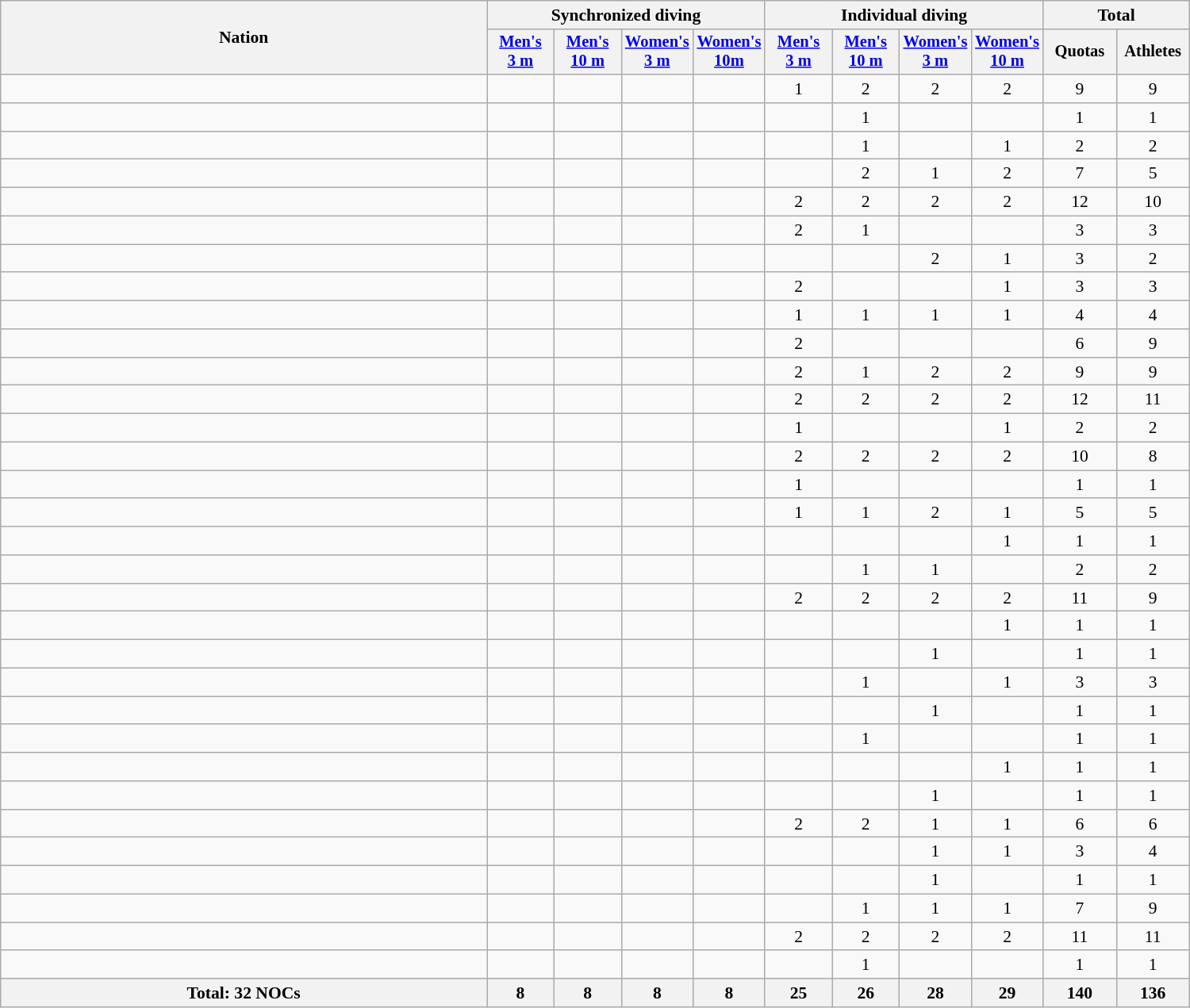<table class="wikitable sortable" width=1000 style="text-align:center; font-size:90%">
<tr>
<th rowspan="2" style="text-align:center;">Nation</th>
<th colspan="4">Synchronized diving</th>
<th colspan="4">Individual diving</th>
<th colspan="2">Total</th>
</tr>
<tr style="font-size:95%">
<th width=50><a href='#'>Men's<br>3 m</a></th>
<th width=50><a href='#'>Men's<br>10 m</a></th>
<th width=50><a href='#'>Women's<br>3 m</a></th>
<th width=50><a href='#'>Women's<br>10m</a></th>
<th width=50><a href='#'>Men's<br>3 m</a></th>
<th width=50><a href='#'>Men's<br>10 m</a></th>
<th width=50><a href='#'>Women's<br>3 m</a></th>
<th width=50><a href='#'>Women's<br>10 m</a></th>
<th width=55>Quotas</th>
<th width=55>Athletes</th>
</tr>
<tr>
<td style="text-align:left;"></td>
<td></td>
<td></td>
<td></td>
<td></td>
<td>1</td>
<td>2</td>
<td>2</td>
<td>2</td>
<td>9</td>
<td>9</td>
</tr>
<tr>
<td style="text-align:left;"></td>
<td></td>
<td></td>
<td></td>
<td></td>
<td></td>
<td>1</td>
<td></td>
<td></td>
<td>1</td>
<td>1</td>
</tr>
<tr>
<td style="text-align:left;"></td>
<td></td>
<td></td>
<td></td>
<td></td>
<td></td>
<td>1</td>
<td></td>
<td>1</td>
<td>2</td>
<td>2</td>
</tr>
<tr>
<td style="text-align:left;"></td>
<td></td>
<td></td>
<td></td>
<td></td>
<td></td>
<td>2</td>
<td>1</td>
<td>2</td>
<td>7</td>
<td>5</td>
</tr>
<tr>
<td style="text-align:left;"></td>
<td></td>
<td></td>
<td></td>
<td></td>
<td>2</td>
<td>2</td>
<td>2</td>
<td>2</td>
<td>12</td>
<td>10</td>
</tr>
<tr>
<td style="text-align:left;"></td>
<td></td>
<td></td>
<td></td>
<td></td>
<td>2</td>
<td>1</td>
<td></td>
<td></td>
<td>3</td>
<td>3</td>
</tr>
<tr>
<td style="text-align:left;"></td>
<td></td>
<td></td>
<td></td>
<td></td>
<td></td>
<td></td>
<td>2</td>
<td>1</td>
<td>3</td>
<td>2</td>
</tr>
<tr>
<td style="text-align:left;"></td>
<td></td>
<td></td>
<td></td>
<td></td>
<td>2</td>
<td></td>
<td></td>
<td>1</td>
<td>3</td>
<td>3</td>
</tr>
<tr>
<td style="text-align:left;"></td>
<td></td>
<td></td>
<td></td>
<td></td>
<td>1</td>
<td>1</td>
<td>1</td>
<td>1</td>
<td>4</td>
<td>4</td>
</tr>
<tr>
<td style="text-align:left;"></td>
<td></td>
<td></td>
<td></td>
<td></td>
<td>2</td>
<td></td>
<td></td>
<td></td>
<td>6</td>
<td>9</td>
</tr>
<tr>
<td style="text-align:left;"></td>
<td></td>
<td></td>
<td></td>
<td></td>
<td>2</td>
<td>1</td>
<td>2</td>
<td>2</td>
<td>9</td>
<td>9</td>
</tr>
<tr>
<td style="text-align:left;"></td>
<td></td>
<td></td>
<td></td>
<td></td>
<td>2</td>
<td>2</td>
<td>2</td>
<td>2</td>
<td>12</td>
<td>11</td>
</tr>
<tr>
<td style="text-align:left;"></td>
<td></td>
<td></td>
<td></td>
<td></td>
<td>1</td>
<td></td>
<td></td>
<td>1</td>
<td>2</td>
<td>2</td>
</tr>
<tr>
<td style="text-align:left;"></td>
<td></td>
<td></td>
<td></td>
<td></td>
<td>2</td>
<td>2</td>
<td>2</td>
<td>2</td>
<td>10</td>
<td>8</td>
</tr>
<tr>
<td style="text-align:left;"></td>
<td></td>
<td></td>
<td></td>
<td></td>
<td>1</td>
<td></td>
<td></td>
<td></td>
<td>1</td>
<td>1</td>
</tr>
<tr>
<td style="text-align:left;"></td>
<td></td>
<td></td>
<td></td>
<td></td>
<td>1</td>
<td>1</td>
<td>2</td>
<td>1</td>
<td>5</td>
<td>5</td>
</tr>
<tr>
<td style="text-align:left;"></td>
<td></td>
<td></td>
<td></td>
<td></td>
<td></td>
<td></td>
<td></td>
<td>1</td>
<td>1</td>
<td>1</td>
</tr>
<tr>
<td style="text-align:left;"></td>
<td></td>
<td></td>
<td></td>
<td></td>
<td></td>
<td>1</td>
<td>1</td>
<td></td>
<td>2</td>
<td>2</td>
</tr>
<tr>
<td style="text-align:left;"></td>
<td></td>
<td></td>
<td></td>
<td></td>
<td>2</td>
<td>2</td>
<td>2</td>
<td>2</td>
<td>11</td>
<td>9</td>
</tr>
<tr>
<td style="text-align:left;"></td>
<td></td>
<td></td>
<td></td>
<td></td>
<td></td>
<td></td>
<td></td>
<td>1</td>
<td>1</td>
<td>1</td>
</tr>
<tr>
<td style="text-align:left;"></td>
<td></td>
<td></td>
<td></td>
<td></td>
<td></td>
<td></td>
<td>1</td>
<td></td>
<td>1</td>
<td>1</td>
</tr>
<tr>
<td style="text-align:left;"></td>
<td></td>
<td></td>
<td></td>
<td></td>
<td></td>
<td>1</td>
<td></td>
<td>1</td>
<td>3</td>
<td>3</td>
</tr>
<tr>
<td style="text-align:left;"></td>
<td></td>
<td></td>
<td></td>
<td></td>
<td></td>
<td></td>
<td>1</td>
<td></td>
<td>1</td>
<td>1</td>
</tr>
<tr>
<td style="text-align:left;"></td>
<td></td>
<td></td>
<td></td>
<td></td>
<td></td>
<td>1</td>
<td></td>
<td></td>
<td>1</td>
<td>1</td>
</tr>
<tr>
<td style="text-align:left;"></td>
<td></td>
<td></td>
<td></td>
<td></td>
<td></td>
<td></td>
<td></td>
<td>1</td>
<td>1</td>
<td>1</td>
</tr>
<tr>
<td style="text-align:left;"></td>
<td></td>
<td></td>
<td></td>
<td></td>
<td></td>
<td></td>
<td>1</td>
<td></td>
<td>1</td>
<td>1</td>
</tr>
<tr>
<td style="text-align:left;"></td>
<td></td>
<td></td>
<td></td>
<td></td>
<td>2</td>
<td>2</td>
<td>1</td>
<td>1</td>
<td>6</td>
<td>6</td>
</tr>
<tr>
<td style="text-align:left;"></td>
<td></td>
<td></td>
<td></td>
<td></td>
<td></td>
<td></td>
<td>1</td>
<td>1</td>
<td>3</td>
<td>4</td>
</tr>
<tr>
<td style="text-align:left;"></td>
<td></td>
<td></td>
<td></td>
<td></td>
<td></td>
<td></td>
<td>1</td>
<td></td>
<td>1</td>
<td>1</td>
</tr>
<tr>
<td style="text-align:left;"></td>
<td></td>
<td></td>
<td></td>
<td></td>
<td></td>
<td>1</td>
<td>1</td>
<td>1</td>
<td>7</td>
<td>9</td>
</tr>
<tr>
<td style="text-align:left;"></td>
<td></td>
<td></td>
<td></td>
<td></td>
<td>2</td>
<td>2</td>
<td>2</td>
<td>2</td>
<td>11</td>
<td>11</td>
</tr>
<tr>
<td style="text-align:left;"></td>
<td></td>
<td></td>
<td></td>
<td></td>
<td></td>
<td>1</td>
<td></td>
<td></td>
<td>1</td>
<td>1</td>
</tr>
<tr>
<th>Total: 32 NOCs</th>
<th>8</th>
<th>8</th>
<th>8</th>
<th>8</th>
<th>25</th>
<th>26</th>
<th>28</th>
<th>29</th>
<th>140</th>
<th>136</th>
</tr>
</table>
